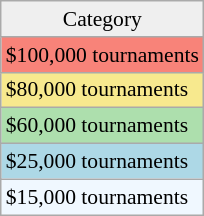<table class=wikitable style=font-size:90%;>
<tr align=center>
<td style="background:#efefef;">Category</td>
</tr>
<tr style="background:#f88379;">
<td>$100,000 tournaments</td>
</tr>
<tr style="background:#f7e98e;">
<td>$80,000 tournaments</td>
</tr>
<tr style="background:#addfad;">
<td>$60,000 tournaments</td>
</tr>
<tr style="background:lightblue;">
<td>$25,000 tournaments</td>
</tr>
<tr style="background:#f0f8ff;">
<td>$15,000 tournaments</td>
</tr>
</table>
